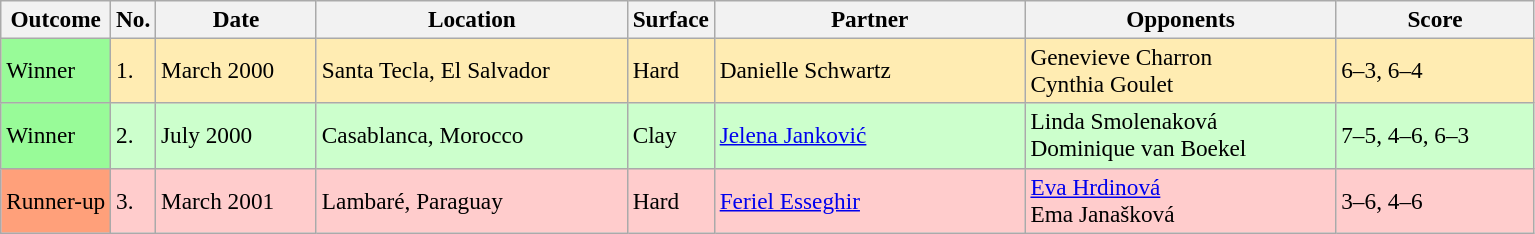<table class="sortable wikitable" style=font-size:97%>
<tr>
<th>Outcome</th>
<th>No.</th>
<th width=100>Date</th>
<th width=200>Location</th>
<th>Surface</th>
<th width=200>Partner</th>
<th width=200>Opponents</th>
<th width=125>Score</th>
</tr>
<tr bgcolor=#ffecb2>
<td bgcolor=#98fb98>Winner</td>
<td>1.</td>
<td>March 2000</td>
<td>Santa Tecla, El Salvador</td>
<td>Hard</td>
<td> Danielle Schwartz</td>
<td> Genevieve Charron <br>  Cynthia Goulet</td>
<td>6–3, 6–4</td>
</tr>
<tr bgcolor=#CCFFCC>
<td bgcolor=#98fb98>Winner</td>
<td>2.</td>
<td>July 2000</td>
<td>Casablanca, Morocco</td>
<td>Clay</td>
<td> <a href='#'>Jelena Janković</a></td>
<td> Linda Smolenaková <br>  Dominique van Boekel</td>
<td>7–5, 4–6, 6–3</td>
</tr>
<tr bgcolor=#ffcccc>
<td style="background:#ffa07a;">Runner-up</td>
<td>3.</td>
<td>March 2001</td>
<td>Lambaré, Paraguay</td>
<td>Hard</td>
<td> <a href='#'>Feriel Esseghir</a></td>
<td> <a href='#'>Eva Hrdinová</a> <br>  Ema Janašková</td>
<td>3–6, 4–6</td>
</tr>
</table>
